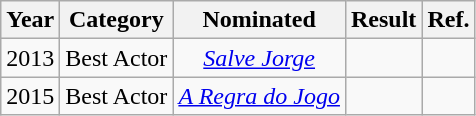<table class="wikitable">
<tr>
<th>Year</th>
<th>Category</th>
<th>Nominated</th>
<th>Result</th>
<th>Ref.</th>
</tr>
<tr>
<td>2013</td>
<td>Best Actor</td>
<td style="text-align:center;"><em><a href='#'>Salve Jorge</a></em></td>
<td></td>
<td></td>
</tr>
<tr>
<td>2015</td>
<td>Best Actor</td>
<td style="text-align:center;"><em><a href='#'>A Regra do Jogo</a></em></td>
<td></td>
<td></td>
</tr>
</table>
